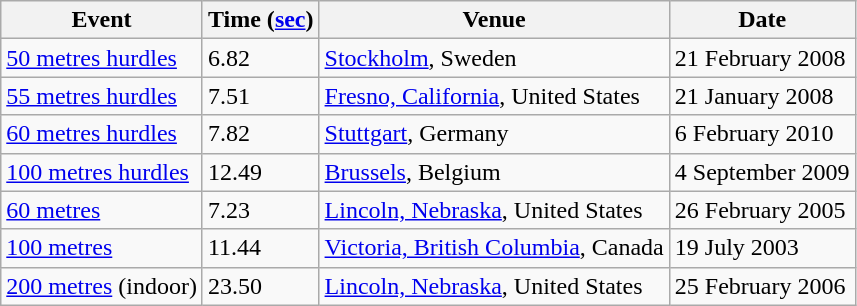<table class=wikitable>
<tr>
<th>Event</th>
<th>Time (<a href='#'>sec</a>)</th>
<th>Venue</th>
<th>Date</th>
</tr>
<tr>
<td><a href='#'>50 metres hurdles</a></td>
<td>6.82</td>
<td><a href='#'>Stockholm</a>, Sweden</td>
<td>21 February 2008</td>
</tr>
<tr>
<td><a href='#'>55 metres hurdles</a></td>
<td>7.51</td>
<td><a href='#'>Fresno, California</a>, United States</td>
<td>21 January 2008</td>
</tr>
<tr>
<td><a href='#'>60 metres hurdles</a></td>
<td>7.82</td>
<td><a href='#'>Stuttgart</a>, Germany</td>
<td>6 February 2010</td>
</tr>
<tr>
<td><a href='#'>100 metres hurdles</a></td>
<td>12.49</td>
<td><a href='#'>Brussels</a>, Belgium</td>
<td>4 September 2009</td>
</tr>
<tr>
<td><a href='#'>60 metres</a></td>
<td>7.23</td>
<td><a href='#'>Lincoln, Nebraska</a>, United States</td>
<td>26 February 2005</td>
</tr>
<tr>
<td><a href='#'>100 metres</a></td>
<td>11.44</td>
<td><a href='#'>Victoria, British Columbia</a>, Canada</td>
<td>19 July 2003</td>
</tr>
<tr>
<td><a href='#'>200 metres</a> (indoor)</td>
<td>23.50</td>
<td><a href='#'>Lincoln, Nebraska</a>, United States</td>
<td>25 February 2006</td>
</tr>
</table>
